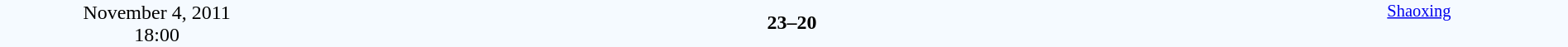<table style="width: 100%; background:#F5FAFF;" cellspacing="0">
<tr>
<td align=center rowspan=3 width=20%>November 4, 2011<br>18:00</td>
</tr>
<tr>
<td width=24% align=right><strong></strong></td>
<td align=center width=13%><strong>23–20</strong></td>
<td width=24%></td>
<td style=font-size:85% rowspan=3 valign=top align=center><a href='#'>Shaoxing</a></td>
</tr>
<tr style=font-size:85%>
<td align=right></td>
<td align=center></td>
<td></td>
</tr>
</table>
